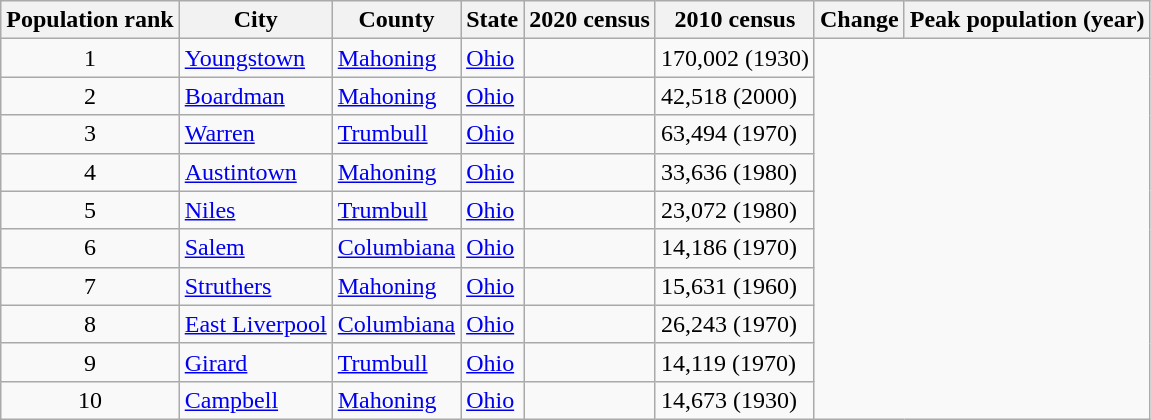<table class="wikitable sortable" style="text-align:center">
<tr>
<th>Population rank</th>
<th>City</th>
<th>County</th>
<th>State</th>
<th>2020 census</th>
<th>2010 census</th>
<th>Change</th>
<th>Peak population (year)</th>
</tr>
<tr>
<td>1</td>
<td align=left><a href='#'>Youngstown</a></td>
<td align=left><a href='#'>Mahoning</a></td>
<td align=left><a href='#'>Ohio</a></td>
<td></td>
<td align=left>170,002 (1930)</td>
</tr>
<tr>
<td>2</td>
<td align=left><a href='#'>Boardman</a></td>
<td align=left><a href='#'>Mahoning</a></td>
<td align=left><a href='#'>Ohio</a></td>
<td></td>
<td align=left>42,518 (2000)</td>
</tr>
<tr>
<td>3</td>
<td align=left><a href='#'>Warren</a></td>
<td align=left><a href='#'>Trumbull</a></td>
<td align=left><a href='#'>Ohio</a></td>
<td></td>
<td align=left>63,494 (1970)</td>
</tr>
<tr>
<td>4</td>
<td align=left><a href='#'>Austintown</a></td>
<td align=left><a href='#'>Mahoning</a></td>
<td align=left><a href='#'>Ohio</a></td>
<td></td>
<td align=left>33,636 (1980)</td>
</tr>
<tr>
<td>5</td>
<td align=left><a href='#'>Niles</a></td>
<td align=left><a href='#'>Trumbull</a></td>
<td align=left><a href='#'>Ohio</a></td>
<td></td>
<td align=left>23,072 (1980)</td>
</tr>
<tr>
<td>6</td>
<td align=left><a href='#'>Salem</a></td>
<td align=left><a href='#'>Columbiana</a></td>
<td align=left><a href='#'>Ohio</a></td>
<td></td>
<td align=left>14,186 (1970)</td>
</tr>
<tr>
<td>7</td>
<td align=left><a href='#'>Struthers</a></td>
<td align=left><a href='#'>Mahoning</a></td>
<td align=left><a href='#'>Ohio</a></td>
<td></td>
<td align=left>15,631 (1960)</td>
</tr>
<tr>
<td>8</td>
<td align=left><a href='#'>East Liverpool</a></td>
<td align=left><a href='#'>Columbiana</a></td>
<td align=left><a href='#'>Ohio</a></td>
<td></td>
<td align=left>26,243 (1970)</td>
</tr>
<tr>
<td>9</td>
<td align=left><a href='#'>Girard</a></td>
<td align=left><a href='#'>Trumbull</a></td>
<td align=left><a href='#'>Ohio</a></td>
<td></td>
<td align=left>14,119 (1970)</td>
</tr>
<tr>
<td>10</td>
<td align=left><a href='#'>Campbell</a></td>
<td align=left><a href='#'>Mahoning</a></td>
<td align=left><a href='#'>Ohio</a></td>
<td></td>
<td align=left>14,673 (1930)</td>
</tr>
</table>
